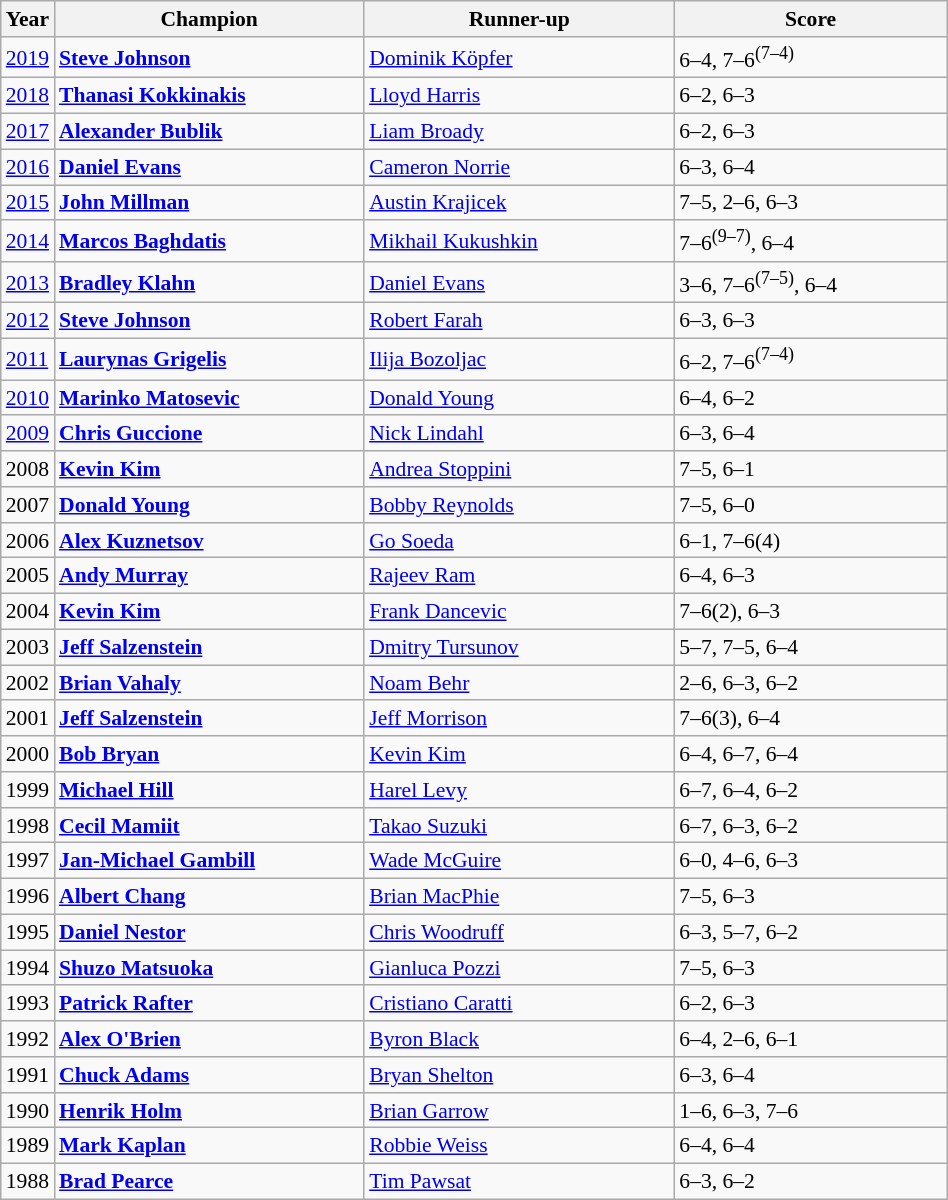<table class="wikitable" style="font-size:90%">
<tr>
<th>Year</th>
<th width="200">Champion</th>
<th width="200">Runner-up</th>
<th width="175">Score</th>
</tr>
<tr>
<td><a href='#'>2019</a></td>
<td> <strong><a href='#'>Steve Johnson</a></strong> </td>
<td> <a href='#'>Dominik Köpfer</a></td>
<td>6–4, 7–6<sup>(7–4)</sup></td>
</tr>
<tr>
<td><a href='#'>2018</a></td>
<td> <strong><a href='#'>Thanasi Kokkinakis</a></strong></td>
<td> <a href='#'>Lloyd Harris</a></td>
<td>6–2, 6–3</td>
</tr>
<tr>
<td><a href='#'>2017</a></td>
<td> <strong><a href='#'>Alexander Bublik</a></strong> </td>
<td> <a href='#'>Liam Broady</a></td>
<td>6–2, 6–3</td>
</tr>
<tr>
<td><a href='#'>2016</a></td>
<td> <strong><a href='#'>Daniel Evans</a></strong></td>
<td> <a href='#'>Cameron Norrie</a></td>
<td>6–3, 6–4</td>
</tr>
<tr>
<td><a href='#'>2015</a></td>
<td> <strong><a href='#'>John Millman</a></strong></td>
<td> <a href='#'>Austin Krajicek</a></td>
<td>7–5, 2–6, 6–3</td>
</tr>
<tr>
<td><a href='#'>2014</a></td>
<td> <strong><a href='#'>Marcos Baghdatis</a></strong></td>
<td> <a href='#'>Mikhail Kukushkin</a></td>
<td>7–6<sup>(9–7)</sup>, 6–4</td>
</tr>
<tr>
<td><a href='#'>2013</a></td>
<td> <strong><a href='#'>Bradley Klahn</a></strong></td>
<td> <a href='#'>Daniel Evans</a></td>
<td>3–6, 7–6<sup>(7–5)</sup>, 6–4</td>
</tr>
<tr>
<td><a href='#'>2012</a></td>
<td> <strong><a href='#'>Steve Johnson</a></strong></td>
<td> <a href='#'>Robert Farah</a></td>
<td>6–3, 6–3</td>
</tr>
<tr>
<td><a href='#'>2011</a></td>
<td> <strong><a href='#'>Laurynas Grigelis</a></strong></td>
<td> <a href='#'>Ilija Bozoljac</a></td>
<td>6–2, 7–6<sup>(7–4)</sup></td>
</tr>
<tr>
<td><a href='#'>2010</a></td>
<td> <strong><a href='#'>Marinko Matosevic</a></strong></td>
<td> <a href='#'>Donald Young</a></td>
<td>6–4, 6–2</td>
</tr>
<tr>
<td><a href='#'>2009</a></td>
<td> <strong><a href='#'>Chris Guccione</a></strong></td>
<td> <a href='#'>Nick Lindahl</a></td>
<td>6–3, 6–4</td>
</tr>
<tr>
<td>2008</td>
<td> <strong><a href='#'>Kevin Kim</a></strong></td>
<td> <a href='#'>Andrea Stoppini</a></td>
<td>7–5, 6–1</td>
</tr>
<tr>
<td>2007</td>
<td> <strong><a href='#'>Donald Young</a></strong></td>
<td> <a href='#'>Bobby Reynolds</a></td>
<td>7–5, 6–0</td>
</tr>
<tr>
<td>2006</td>
<td> <strong><a href='#'>Alex Kuznetsov</a></strong></td>
<td> <a href='#'>Go Soeda</a></td>
<td>6–1, 7–6(4)</td>
</tr>
<tr>
<td>2005</td>
<td> <strong><a href='#'>Andy Murray</a></strong></td>
<td> <a href='#'>Rajeev Ram</a></td>
<td>6–4, 6–3</td>
</tr>
<tr>
<td>2004</td>
<td> <strong><a href='#'>Kevin Kim</a></strong></td>
<td> <a href='#'>Frank Dancevic</a></td>
<td>7–6(2), 6–3</td>
</tr>
<tr>
<td>2003</td>
<td> <strong><a href='#'>Jeff Salzenstein</a></strong></td>
<td> <a href='#'>Dmitry Tursunov</a></td>
<td>5–7, 7–5, 6–4</td>
</tr>
<tr>
<td>2002</td>
<td> <strong><a href='#'>Brian Vahaly</a></strong></td>
<td> <a href='#'>Noam Behr</a></td>
<td>2–6, 6–3, 6–2</td>
</tr>
<tr>
<td>2001</td>
<td> <strong><a href='#'>Jeff Salzenstein</a></strong></td>
<td> <a href='#'>Jeff Morrison</a></td>
<td>7–6(3), 6–4</td>
</tr>
<tr>
<td>2000</td>
<td> <strong><a href='#'>Bob Bryan</a></strong></td>
<td> <a href='#'>Kevin Kim</a></td>
<td>6–4, 6–7, 6–4</td>
</tr>
<tr>
<td>1999</td>
<td> <strong><a href='#'>Michael Hill</a></strong></td>
<td> <a href='#'>Harel Levy</a></td>
<td>6–7, 6–4, 6–2</td>
</tr>
<tr>
<td>1998</td>
<td> <strong><a href='#'>Cecil Mamiit</a></strong></td>
<td> <a href='#'>Takao Suzuki</a></td>
<td>6–7, 6–3, 6–2</td>
</tr>
<tr>
<td>1997</td>
<td> <strong><a href='#'>Jan-Michael Gambill</a></strong></td>
<td> <a href='#'>Wade McGuire</a></td>
<td>6–0, 4–6, 6–3</td>
</tr>
<tr>
<td>1996</td>
<td> <strong><a href='#'>Albert Chang</a></strong></td>
<td> <a href='#'>Brian MacPhie</a></td>
<td>7–5, 6–3</td>
</tr>
<tr>
<td>1995</td>
<td> <strong><a href='#'>Daniel Nestor</a></strong></td>
<td> <a href='#'>Chris Woodruff</a></td>
<td>6–3, 5–7, 6–2</td>
</tr>
<tr>
<td>1994</td>
<td> <strong><a href='#'>Shuzo Matsuoka</a></strong></td>
<td> <a href='#'>Gianluca Pozzi</a></td>
<td>7–5, 6–3</td>
</tr>
<tr>
<td>1993</td>
<td> <strong><a href='#'>Patrick Rafter</a></strong></td>
<td> <a href='#'>Cristiano Caratti</a></td>
<td>6–2, 6–3</td>
</tr>
<tr>
<td>1992</td>
<td> <strong><a href='#'>Alex O'Brien</a></strong></td>
<td> <a href='#'>Byron Black</a></td>
<td>6–4, 2–6, 6–1</td>
</tr>
<tr>
<td>1991</td>
<td> <strong><a href='#'>Chuck Adams</a></strong></td>
<td> <a href='#'>Bryan Shelton</a></td>
<td>6–3, 6–4</td>
</tr>
<tr>
<td>1990</td>
<td> <strong><a href='#'>Henrik Holm</a></strong></td>
<td> <a href='#'>Brian Garrow</a></td>
<td>1–6, 6–3, 7–6</td>
</tr>
<tr>
<td>1989</td>
<td> <strong><a href='#'>Mark Kaplan</a></strong></td>
<td> <a href='#'>Robbie Weiss</a></td>
<td>6–4, 6–4</td>
</tr>
<tr>
<td>1988</td>
<td> <strong><a href='#'>Brad Pearce</a></strong></td>
<td> <a href='#'>Tim Pawsat</a></td>
<td>6–3, 6–2</td>
</tr>
</table>
